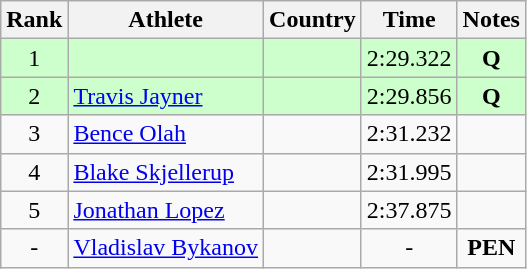<table class="wikitable sortable" style="text-align:center">
<tr>
<th>Rank</th>
<th>Athlete</th>
<th>Country</th>
<th>Time</th>
<th>Notes</th>
</tr>
<tr bgcolor="#ccffcc">
<td>1</td>
<td align=left></td>
<td align=left></td>
<td>2:29.322</td>
<td><strong>Q</strong></td>
</tr>
<tr bgcolor="#ccffcc">
<td>2</td>
<td align=left><a href='#'>Travis Jayner</a></td>
<td align=left></td>
<td>2:29.856</td>
<td><strong>Q</strong></td>
</tr>
<tr>
<td>3</td>
<td align=left><a href='#'>Bence Olah</a></td>
<td align=left></td>
<td>2:31.232</td>
<td></td>
</tr>
<tr>
<td>4</td>
<td align=left><a href='#'>Blake Skjellerup</a></td>
<td align=left></td>
<td>2:31.995</td>
<td></td>
</tr>
<tr>
<td>5</td>
<td align=left><a href='#'>Jonathan Lopez</a></td>
<td align=left></td>
<td>2:37.875</td>
<td></td>
</tr>
<tr>
<td>-</td>
<td align=left><a href='#'>Vladislav Bykanov</a></td>
<td align=left></td>
<td>-</td>
<td><strong>PEN</strong></td>
</tr>
</table>
